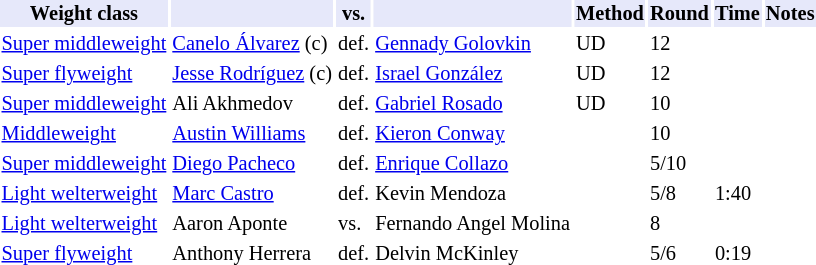<table class="toccolours" style="font-size: 85%;">
<tr>
<th style="background:#e6e8fa; color:#000; text-align:center;">Weight class</th>
<th style="background:#e6e8fa; color:#000; text-align:center;"></th>
<th style="background:#e6e8fa; color:#000; text-align:center;">vs.</th>
<th style="background:#e6e8fa; color:#000; text-align:center;"></th>
<th style="background:#e6e8fa; color:#000; text-align:center;">Method</th>
<th style="background:#e6e8fa; color:#000; text-align:center;">Round</th>
<th style="background:#e6e8fa; color:#000; text-align:center;">Time</th>
<th style="background:#e6e8fa; color:#000; text-align:center;">Notes</th>
</tr>
<tr>
<td><a href='#'>Super middleweight</a></td>
<td><a href='#'>Canelo Álvarez</a> (c)</td>
<td>def.</td>
<td><a href='#'>Gennady Golovkin</a></td>
<td>UD</td>
<td>12</td>
<td></td>
<td></td>
</tr>
<tr>
<td><a href='#'>Super flyweight</a></td>
<td><a href='#'>Jesse Rodríguez</a> (c)</td>
<td>def.</td>
<td><a href='#'>Israel González</a></td>
<td>UD</td>
<td>12</td>
<td></td>
<td></td>
</tr>
<tr>
<td><a href='#'>Super middleweight</a></td>
<td>Ali Akhmedov</td>
<td>def.</td>
<td><a href='#'>Gabriel Rosado</a></td>
<td>UD</td>
<td>10</td>
<td></td>
<td></td>
</tr>
<tr>
<td><a href='#'>Middleweight</a></td>
<td><a href='#'>Austin Williams</a></td>
<td>def.</td>
<td><a href='#'>Kieron Conway</a></td>
<td></td>
<td>10</td>
<td></td>
<td></td>
</tr>
<tr>
<td><a href='#'>Super middleweight</a></td>
<td><a href='#'>Diego Pacheco</a></td>
<td>def.</td>
<td><a href='#'>Enrique Collazo</a></td>
<td></td>
<td>5/10</td>
<td></td>
<td></td>
</tr>
<tr>
<td><a href='#'>Light welterweight</a></td>
<td><a href='#'>Marc Castro</a></td>
<td>def.</td>
<td>Kevin Mendoza</td>
<td></td>
<td>5/8</td>
<td>1:40</td>
<td></td>
</tr>
<tr>
<td><a href='#'>Light welterweight</a></td>
<td>Aaron Aponte</td>
<td>vs.</td>
<td>Fernando Angel Molina</td>
<td></td>
<td>8</td>
<td></td>
<td></td>
</tr>
<tr>
<td><a href='#'>Super flyweight</a></td>
<td>Anthony Herrera</td>
<td>def.</td>
<td>Delvin McKinley</td>
<td></td>
<td>5/6</td>
<td>0:19</td>
<td></td>
</tr>
</table>
